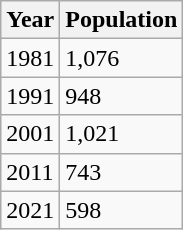<table class=wikitable>
<tr>
<th>Year</th>
<th>Population</th>
</tr>
<tr>
<td>1981</td>
<td>1,076</td>
</tr>
<tr>
<td>1991</td>
<td>948</td>
</tr>
<tr>
<td>2001</td>
<td>1,021</td>
</tr>
<tr>
<td>2011</td>
<td>743</td>
</tr>
<tr>
<td>2021</td>
<td>598</td>
</tr>
</table>
